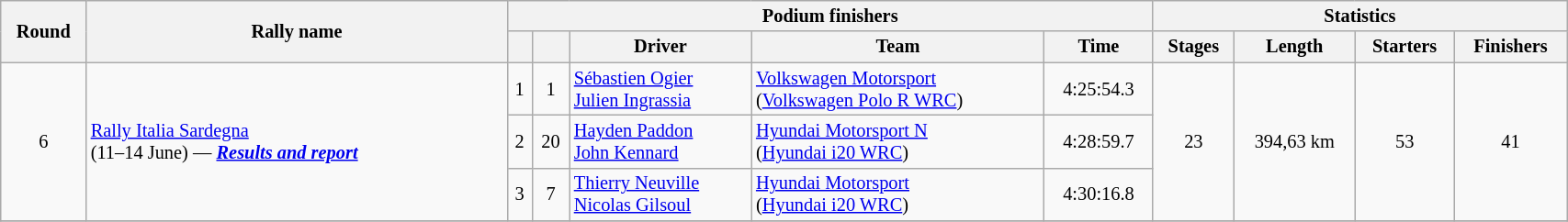<table class="wikitable" width=90% style="font-size:85%;">
<tr>
<th rowspan=2>Round</th>
<th style="width:22em" rowspan=2>Rally name</th>
<th colspan=5>Podium finishers</th>
<th colspan=4>Statistics</th>
</tr>
<tr>
<th></th>
<th></th>
<th>Driver</th>
<th>Team</th>
<th>Time</th>
<th>Stages</th>
<th>Length</th>
<th>Starters</th>
<th>Finishers</th>
</tr>
<tr>
<td rowspan=3 align=center>6</td>
<td rowspan=3 nowrap> <a href='#'>Rally Italia Sardegna</a><br>(11–14 June) — <strong><em><a href='#'>Results and report</a></em></strong></td>
<td align=center>1</td>
<td align=center>1</td>
<td nowrap> <a href='#'>Sébastien Ogier</a> <br> <a href='#'>Julien Ingrassia</a></td>
<td nowrap> <a href='#'>Volkswagen Motorsport</a> <br> (<a href='#'>Volkswagen Polo R WRC</a>)</td>
<td align=center>4:25:54.3</td>
<td rowspan=3 align=center>23</td>
<td rowspan=3 align=center>394,63 km</td>
<td rowspan=3 align=center>53</td>
<td rowspan=3 align=center>41</td>
</tr>
<tr>
<td align=center>2</td>
<td align=center>20</td>
<td nowrap> <a href='#'>Hayden Paddon</a><br> <a href='#'>John Kennard</a></td>
<td nowrap> <a href='#'>Hyundai Motorsport N</a><br> (<a href='#'>Hyundai i20 WRC</a>)</td>
<td align=center>4:28:59.7</td>
</tr>
<tr>
<td align=center>3</td>
<td align=center>7</td>
<td nowrap> <a href='#'>Thierry Neuville</a><br> <a href='#'>Nicolas Gilsoul</a></td>
<td nowrap> <a href='#'>Hyundai Motorsport</a><br> (<a href='#'>Hyundai i20 WRC</a>)</td>
<td align=center>4:30:16.8</td>
</tr>
<tr>
</tr>
</table>
